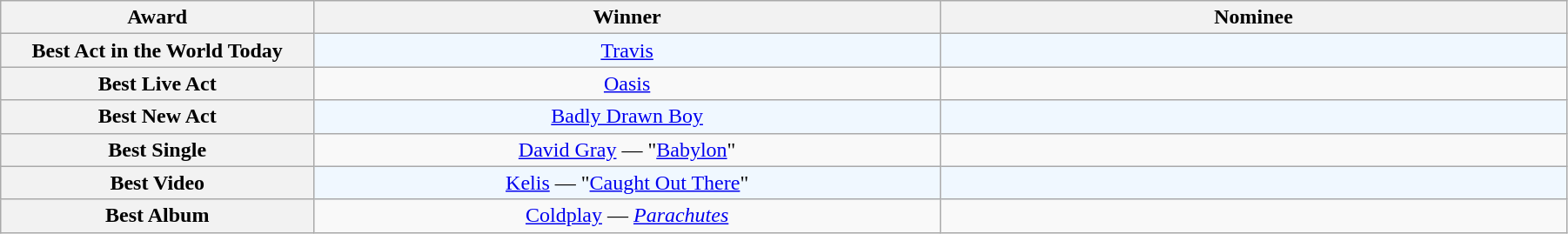<table class="wikitable" rowspan=2 style="text-align: center; width:95%;">
<tr>
<th scope="col" style="width:10%;">Award</th>
<th scope="col" style="width:20%;">Winner</th>
<th scope="col" style="width:20%;">Nominee</th>
</tr>
<tr>
<th scope="row" style="text-align:center">Best Act in the World Today</th>
<td style="background:#F0F8FF"><a href='#'>Travis</a></td>
<td style="background:#F0F8FF; font-size: 85%;"></td>
</tr>
<tr>
<th scope="row" style="text-align:center">Best Live Act</th>
<td><a href='#'>Oasis</a></td>
<td style="font-size: 85%;"></td>
</tr>
<tr>
<th scope="row" style="text-align:center">Best New Act</th>
<td style="background:#F0F8FF"><a href='#'>Badly Drawn Boy</a></td>
<td style="background:#F0F8FF; font-size: 85%;"></td>
</tr>
<tr>
<th scope="row" style="text-align:center">Best Single</th>
<td><a href='#'>David Gray</a> — "<a href='#'>Babylon</a>"</td>
<td style="font-size: 85%;"></td>
</tr>
<tr>
<th scope="row" style="text-align:center">Best Video</th>
<td style="background:#F0F8FF"><a href='#'>Kelis</a> — "<a href='#'>Caught Out There</a>"</td>
<td style="background:#F0F8FF; font-size: 85%;"></td>
</tr>
<tr>
<th scope="row" style="text-align:center">Best Album</th>
<td><a href='#'>Coldplay</a> — <em><a href='#'>Parachutes</a></em></td>
<td style="font-size: 85%;"></td>
</tr>
</table>
